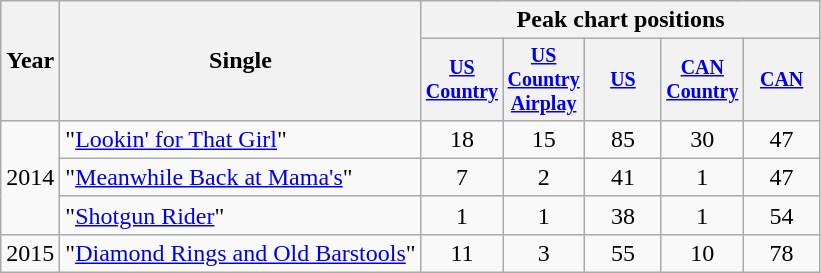<table class="wikitable" style="text-align:center;">
<tr>
<th rowspan="2">Year</th>
<th rowspan="2">Single</th>
<th colspan="5">Peak chart positions</th>
</tr>
<tr style="font-size:smaller;">
<th width="45"><a href='#'>US Country</a></th>
<th width="45"><a href='#'>US Country Airplay</a></th>
<th width="45"><a href='#'>US</a></th>
<th width="45"><a href='#'>CAN Country</a></th>
<th width="45"><a href='#'>CAN</a></th>
</tr>
<tr>
<td rowspan="3">2014</td>
<td align="left">"<a href='#'>Lookin' for That Girl</a>"</td>
<td>18</td>
<td>15</td>
<td>85</td>
<td>30</td>
<td>47</td>
</tr>
<tr>
<td align="left">"<a href='#'>Meanwhile Back at Mama's</a>"</td>
<td>7</td>
<td>2</td>
<td>41</td>
<td>1</td>
<td>47</td>
</tr>
<tr>
<td align="left">"<a href='#'>Shotgun Rider</a>"</td>
<td>1</td>
<td>1</td>
<td>38</td>
<td>1</td>
<td>54</td>
</tr>
<tr>
<td rowspan="1">2015</td>
<td align="left">"<a href='#'>Diamond Rings and Old Barstools</a>"</td>
<td>11</td>
<td>3</td>
<td>55</td>
<td>10</td>
<td>78</td>
</tr>
</table>
